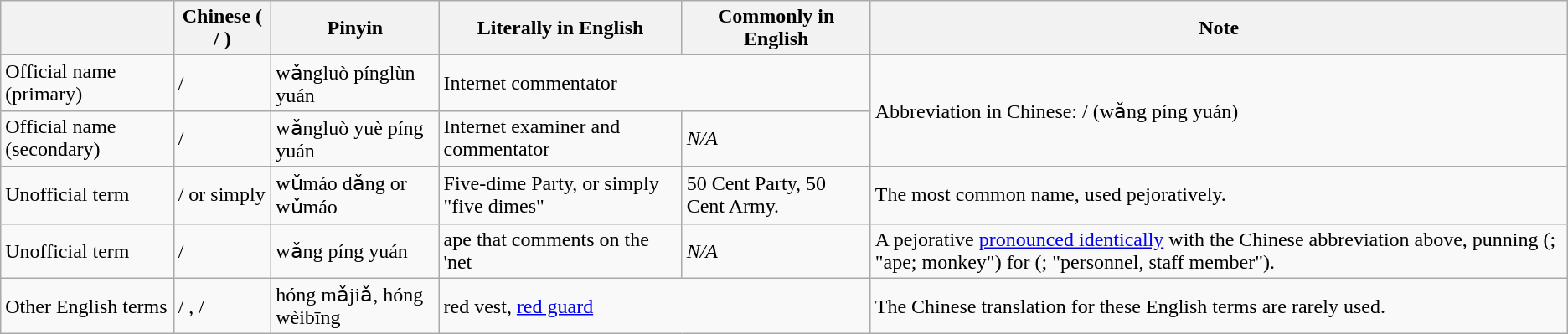<table class="wikitable">
<tr>
<th></th>
<th>Chinese ( / )</th>
<th>Pinyin</th>
<th>Literally in English</th>
<th>Commonly in English</th>
<th>Note</th>
</tr>
<tr>
<td>Official name (primary)</td>
<td> / </td>
<td>wǎngluò pínglùn yuán</td>
<td colspan="2">Internet commentator</td>
<td rowspan="2">Abbreviation in Chinese:  /  (wǎng píng yuán)</td>
</tr>
<tr>
<td>Official name (secondary)</td>
<td> / </td>
<td>wǎngluò yuè píng yuán</td>
<td>Internet examiner and commentator</td>
<td><em>N/A</em></td>
</tr>
<tr>
<td>Unofficial term</td>
<td> /  or simply </td>
<td>wǔmáo dǎng or wǔmáo</td>
<td>Five-dime Party, or simply "five dimes"</td>
<td>50 Cent Party, 50 Cent Army.</td>
<td>The most common name, used pejoratively.</td>
</tr>
<tr>
<td>Unofficial term</td>
<td> / </td>
<td>wǎng píng yuán</td>
<td>ape that comments on the 'net</td>
<td><em>N/A</em></td>
<td>A pejorative <a href='#'>pronounced identically</a> with the Chinese abbreviation  above, punning  (; "ape; monkey") for  (; "personnel, staff member").</td>
</tr>
<tr>
<td>Other English terms</td>
<td> / ,  / </td>
<td>hóng mǎjiǎ, hóng wèibīng</td>
<td colspan="2">red vest, <a href='#'>red guard</a></td>
<td>The Chinese translation for these English terms are rarely used.</td>
</tr>
</table>
